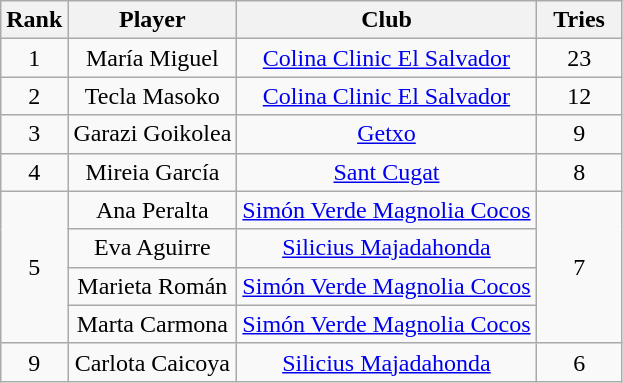<table class="wikitable" style="text-align:center">
<tr>
<th>Rank</th>
<th>Player</th>
<th>Club</th>
<th style="width:50px;">Tries</th>
</tr>
<tr>
<td>1</td>
<td> María Miguel</td>
<td><a href='#'>Colina Clinic El Salvador</a></td>
<td>23</td>
</tr>
<tr>
<td>2</td>
<td> Tecla Masoko</td>
<td><a href='#'>Colina Clinic El Salvador</a></td>
<td>12</td>
</tr>
<tr>
<td>3</td>
<td> Garazi Goikolea</td>
<td><a href='#'>Getxo</a></td>
<td>9</td>
</tr>
<tr>
<td>4</td>
<td> Mireia García</td>
<td><a href='#'>Sant Cugat</a></td>
<td>8</td>
</tr>
<tr>
<td rowspan=4>5</td>
<td> Ana Peralta</td>
<td><a href='#'>Simón Verde Magnolia Cocos</a></td>
<td rowspan=4>7</td>
</tr>
<tr>
<td> Eva Aguirre</td>
<td><a href='#'>Silicius Majadahonda</a></td>
</tr>
<tr>
<td> Marieta Román</td>
<td><a href='#'>Simón Verde Magnolia Cocos</a></td>
</tr>
<tr>
<td> Marta Carmona</td>
<td><a href='#'>Simón Verde Magnolia Cocos</a></td>
</tr>
<tr>
<td>9</td>
<td> Carlota Caicoya</td>
<td><a href='#'>Silicius Majadahonda</a></td>
<td>6</td>
</tr>
</table>
